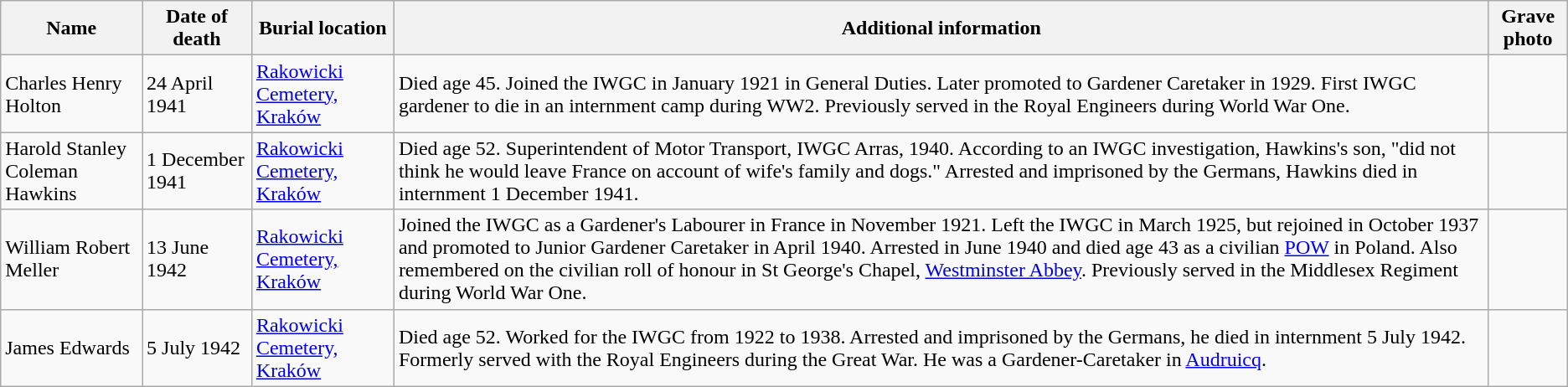<table class="wikitable">
<tr>
<th>Name</th>
<th>Date of death</th>
<th>Burial location</th>
<th>Additional information</th>
<th>Grave photo</th>
</tr>
<tr>
<td>Charles Henry Holton</td>
<td>24 April 1941</td>
<td><a href='#'>Rakowicki Cemetery, Kraków</a></td>
<td>Died age 45. Joined the IWGC in January 1921 in General Duties. Later promoted to Gardener Caretaker in 1929. First IWGC gardener to die in an internment camp during WW2. Previously served in the Royal Engineers during World War One.</td>
<td></td>
</tr>
<tr>
<td>Harold Stanley Coleman Hawkins</td>
<td>1 December 1941</td>
<td><a href='#'>Rakowicki Cemetery, Kraków</a></td>
<td>Died age 52. Superintendent of Motor Transport, IWGC Arras, 1940. According to an IWGC investigation, Hawkins's son, "did not think he would leave France on account of wife's family and dogs." Arrested and imprisoned by the Germans, Hawkins died in internment 1 December 1941.</td>
<td></td>
</tr>
<tr>
<td>William Robert Meller</td>
<td>13 June 1942</td>
<td><a href='#'>Rakowicki Cemetery, Kraków</a></td>
<td>Joined the IWGC as a Gardener's Labourer in France in November 1921. Left the IWGC in March 1925, but rejoined in October 1937 and promoted to Junior Gardener Caretaker in April 1940. Arrested in June 1940 and died age 43 as a civilian <a href='#'>POW</a> in Poland. Also remembered on the civilian roll of honour in St George's Chapel, <a href='#'>Westminster Abbey</a>. Previously served in the Middlesex Regiment during World War One.</td>
<td></td>
</tr>
<tr>
<td>James Edwards</td>
<td>5 July 1942</td>
<td><a href='#'>Rakowicki Cemetery, Kraków</a></td>
<td>Died age 52. Worked for the IWGC from 1922 to 1938. Arrested and imprisoned by the Germans, he died in internment 5 July 1942. Formerly served with the Royal Engineers during the Great War. He was a Gardener-Caretaker in <a href='#'>Audruicq</a>.</td>
<td></td>
</tr>
</table>
